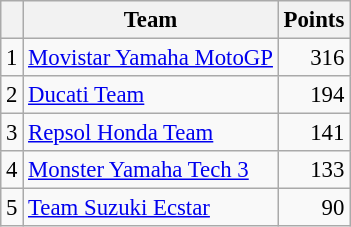<table class="wikitable" style="font-size: 95%;">
<tr>
<th></th>
<th>Team</th>
<th>Points</th>
</tr>
<tr>
<td align=center>1</td>
<td> <a href='#'>Movistar Yamaha MotoGP</a></td>
<td align=right>316</td>
</tr>
<tr>
<td align=center>2</td>
<td> <a href='#'>Ducati Team</a></td>
<td align=right>194</td>
</tr>
<tr>
<td align=center>3</td>
<td> <a href='#'>Repsol Honda Team</a></td>
<td align=right>141</td>
</tr>
<tr>
<td align=center>4</td>
<td> <a href='#'>Monster Yamaha Tech 3</a></td>
<td align=right>133</td>
</tr>
<tr>
<td align=center>5</td>
<td> <a href='#'>Team Suzuki Ecstar</a></td>
<td align=right>90</td>
</tr>
</table>
